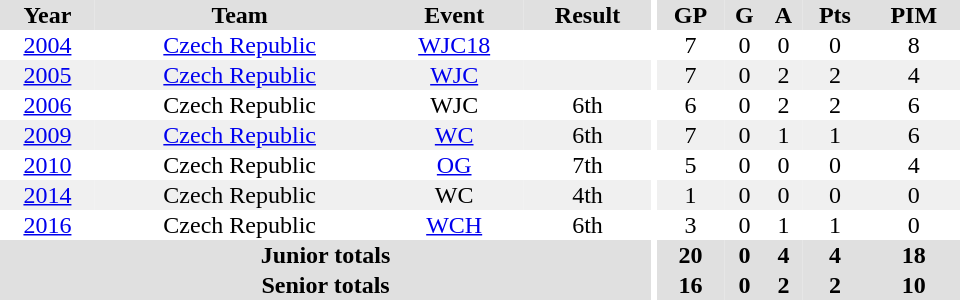<table border="0" cellpadding="1" cellspacing="0" ID="Table3" style="text-align:center; width:40em">
<tr ALIGN="center" bgcolor="#e0e0e0">
<th>Year</th>
<th>Team</th>
<th>Event</th>
<th>Result</th>
<th rowspan="99" bgcolor="#ffffff"></th>
<th>GP</th>
<th>G</th>
<th>A</th>
<th>Pts</th>
<th>PIM</th>
</tr>
<tr>
<td><a href='#'>2004</a></td>
<td><a href='#'>Czech Republic</a></td>
<td><a href='#'>WJC18</a></td>
<td></td>
<td>7</td>
<td>0</td>
<td>0</td>
<td>0</td>
<td>8</td>
</tr>
<tr bgcolor="#f0f0f0">
<td><a href='#'>2005</a></td>
<td><a href='#'>Czech Republic</a></td>
<td><a href='#'>WJC</a></td>
<td></td>
<td>7</td>
<td>0</td>
<td>2</td>
<td>2</td>
<td>4</td>
</tr>
<tr>
<td><a href='#'>2006</a></td>
<td>Czech Republic</td>
<td>WJC</td>
<td>6th</td>
<td>6</td>
<td>0</td>
<td>2</td>
<td>2</td>
<td>6</td>
</tr>
<tr bgcolor="#f0f0f0">
<td><a href='#'>2009</a></td>
<td><a href='#'>Czech Republic</a></td>
<td><a href='#'>WC</a></td>
<td>6th</td>
<td>7</td>
<td>0</td>
<td>1</td>
<td>1</td>
<td>6</td>
</tr>
<tr>
<td><a href='#'>2010</a></td>
<td>Czech Republic</td>
<td><a href='#'>OG</a></td>
<td>7th</td>
<td>5</td>
<td>0</td>
<td>0</td>
<td>0</td>
<td>4</td>
</tr>
<tr bgcolor="#f0f0f0">
<td><a href='#'>2014</a></td>
<td>Czech Republic</td>
<td>WC</td>
<td>4th</td>
<td>1</td>
<td>0</td>
<td>0</td>
<td>0</td>
<td>0</td>
</tr>
<tr>
<td><a href='#'>2016</a></td>
<td>Czech Republic</td>
<td><a href='#'>WCH</a></td>
<td>6th</td>
<td>3</td>
<td>0</td>
<td>1</td>
<td>1</td>
<td>0</td>
</tr>
<tr bgcolor="#e0e0e0">
<th colspan="4">Junior totals</th>
<th>20</th>
<th>0</th>
<th>4</th>
<th>4</th>
<th>18</th>
</tr>
<tr bgcolor="#e0e0e0">
<th colspan="4">Senior totals</th>
<th>16</th>
<th>0</th>
<th>2</th>
<th>2</th>
<th>10</th>
</tr>
</table>
